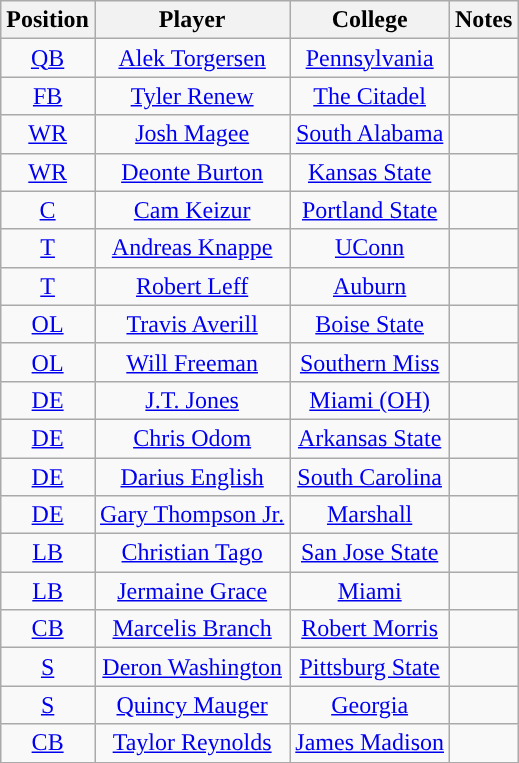<table class="wikitable" style="text-align:center">
<tr>
<th>Position</th>
<th>Player</th>
<th>College</th>
<th>Notes</th>
</tr>
<tr>
<td><a href='#'>QB</a></td>
<td><a href='#'>Alek Torgersen</a></td>
<td><a href='#'>Pennsylvania</a></td>
<td></td>
</tr>
<tr>
<td><a href='#'>FB</a></td>
<td><a href='#'>Tyler Renew</a></td>
<td><a href='#'>The Citadel</a></td>
<td></td>
</tr>
<tr>
<td><a href='#'>WR</a></td>
<td><a href='#'>Josh Magee</a></td>
<td><a href='#'>South Alabama</a></td>
<td></td>
</tr>
<tr>
<td><a href='#'>WR</a></td>
<td><a href='#'>Deonte Burton</a></td>
<td><a href='#'>Kansas State</a></td>
<td></td>
</tr>
<tr>
<td><a href='#'>C</a></td>
<td><a href='#'>Cam Keizur</a></td>
<td><a href='#'>Portland State</a></td>
<td></td>
</tr>
<tr>
<td><a href='#'>T</a></td>
<td><a href='#'>Andreas Knappe</a></td>
<td><a href='#'>UConn</a></td>
<td></td>
</tr>
<tr>
<td><a href='#'>T</a></td>
<td><a href='#'>Robert Leff</a></td>
<td><a href='#'>Auburn</a></td>
<td></td>
</tr>
<tr>
<td><a href='#'>OL</a></td>
<td><a href='#'>Travis Averill</a></td>
<td><a href='#'>Boise State</a></td>
<td></td>
</tr>
<tr>
<td><a href='#'>OL</a></td>
<td><a href='#'>Will Freeman</a></td>
<td><a href='#'>Southern Miss</a></td>
<td></td>
</tr>
<tr>
<td><a href='#'>DE</a></td>
<td><a href='#'>J.T. Jones</a></td>
<td><a href='#'>Miami (OH)</a></td>
<td></td>
</tr>
<tr>
<td><a href='#'>DE</a></td>
<td><a href='#'>Chris Odom</a></td>
<td><a href='#'>Arkansas State</a></td>
<td></td>
</tr>
<tr>
<td><a href='#'>DE</a></td>
<td><a href='#'>Darius English</a></td>
<td><a href='#'>South Carolina</a></td>
<td></td>
</tr>
<tr>
<td><a href='#'>DE</a></td>
<td><a href='#'>Gary Thompson Jr.</a></td>
<td><a href='#'>Marshall</a></td>
<td></td>
</tr>
<tr>
<td><a href='#'>LB</a></td>
<td><a href='#'>Christian Tago</a></td>
<td><a href='#'>San Jose State</a></td>
<td></td>
</tr>
<tr>
<td><a href='#'>LB</a></td>
<td><a href='#'>Jermaine Grace</a></td>
<td><a href='#'>Miami</a></td>
<td></td>
</tr>
<tr>
<td><a href='#'>CB</a></td>
<td><a href='#'>Marcelis Branch</a></td>
<td><a href='#'>Robert Morris</a></td>
<td></td>
</tr>
<tr>
<td><a href='#'>S</a></td>
<td><a href='#'>Deron Washington</a></td>
<td><a href='#'>Pittsburg State</a></td>
<td></td>
</tr>
<tr>
<td><a href='#'>S</a></td>
<td><a href='#'>Quincy Mauger</a></td>
<td><a href='#'>Georgia</a></td>
<td></td>
</tr>
<tr>
<td><a href='#'>CB</a></td>
<td><a href='#'>Taylor Reynolds</a></td>
<td><a href='#'>James Madison</a></td>
<td></td>
</tr>
</table>
